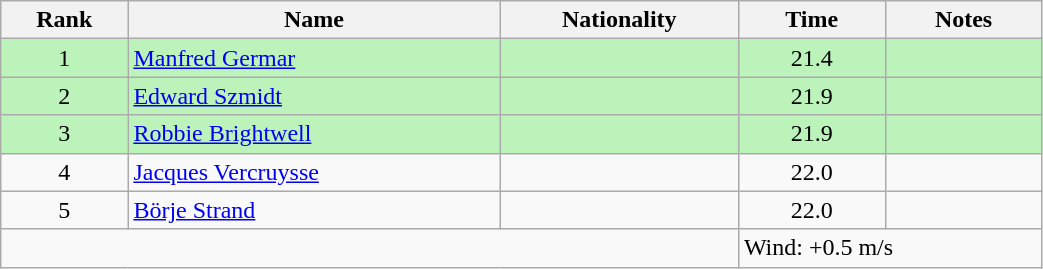<table class="wikitable sortable" style="text-align:center;width: 55%">
<tr>
<th>Rank</th>
<th>Name</th>
<th>Nationality</th>
<th>Time</th>
<th>Notes</th>
</tr>
<tr bgcolor=bbf3bb>
<td>1</td>
<td align=left><a href='#'>Manfred Germar</a></td>
<td align=left></td>
<td>21.4</td>
<td></td>
</tr>
<tr bgcolor=bbf3bb>
<td>2</td>
<td align=left><a href='#'>Edward Szmidt</a></td>
<td align=left></td>
<td>21.9</td>
<td></td>
</tr>
<tr bgcolor=bbf3bb>
<td>3</td>
<td align=left><a href='#'>Robbie Brightwell</a></td>
<td align=left></td>
<td>21.9</td>
<td></td>
</tr>
<tr>
<td>4</td>
<td align=left><a href='#'>Jacques Vercruysse</a></td>
<td align=left></td>
<td>22.0</td>
<td></td>
</tr>
<tr>
<td>5</td>
<td align=left><a href='#'>Börje Strand</a></td>
<td align=left></td>
<td>22.0</td>
<td></td>
</tr>
<tr class="sortbottom">
<td colspan="3"></td>
<td colspan="2" style="text-align:left;">Wind: +0.5 m/s</td>
</tr>
</table>
